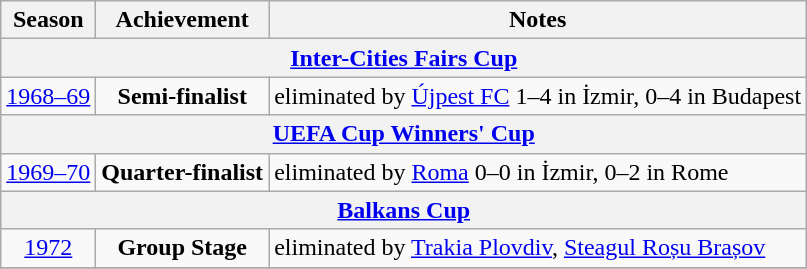<table class="wikitable toccolours" border="0" cellpadding="2" cellspacing="0" align="left" style="margin:0em;">
<tr bgcolor=>
<th>Season</th>
<th>Achievement</th>
<th>Notes</th>
</tr>
<tr>
<th colspan="3" bgcolor="#EFEFEF"><a href='#'>Inter-Cities Fairs Cup</a></th>
</tr>
<tr>
<td align="center"><a href='#'>1968–69</a></td>
<td align="center"><strong>Semi-finalist</strong></td>
<td align="left">eliminated by  <a href='#'>Újpest FC</a> 1–4 in İzmir, 0–4 in Budapest</td>
</tr>
<tr>
<th colspan="3" bgcolor="#EFEFEF"><a href='#'>UEFA Cup Winners' Cup</a></th>
</tr>
<tr>
<td align="center"><a href='#'>1969–70</a></td>
<td align="center"><strong>Quarter-finalist</strong></td>
<td align="left">eliminated by  <a href='#'>Roma</a> 0–0 in İzmir, 0–2 in Rome</td>
</tr>
<tr>
<th colspan="3" bgcolor="#EFEFEF"><a href='#'>Balkans Cup</a></th>
</tr>
<tr>
<td align="center"><a href='#'>1972</a></td>
<td align="center"><strong>Group Stage</strong></td>
<td align="left">eliminated by  <a href='#'>Trakia Plovdiv</a>,  <a href='#'>Steagul Roșu Brașov</a></td>
</tr>
<tr>
</tr>
</table>
